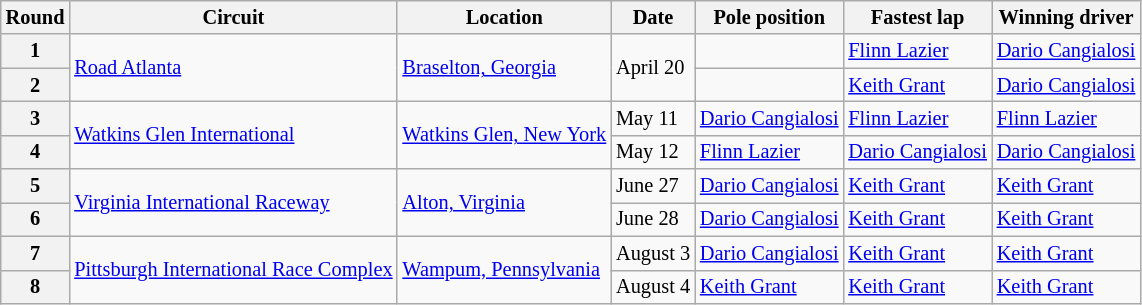<table class="wikitable" border="1" style="font-size: 85%;">
<tr>
<th>Round</th>
<th>Circuit</th>
<th>Location</th>
<th>Date</th>
<th>Pole position</th>
<th>Fastest lap</th>
<th>Winning driver</th>
</tr>
<tr>
<th>1</th>
<td rowspan=2><a href='#'>Road Atlanta</a></td>
<td rowspan=2> <a href='#'>Braselton, Georgia</a></td>
<td rowspan=2>April 20</td>
<td></td>
<td> <a href='#'>Flinn Lazier</a></td>
<td> <a href='#'>Dario Cangialosi</a></td>
</tr>
<tr>
<th>2</th>
<td></td>
<td> <a href='#'>Keith Grant</a></td>
<td> <a href='#'>Dario Cangialosi</a></td>
</tr>
<tr>
<th>3</th>
<td rowspan=2><a href='#'>Watkins Glen International</a></td>
<td rowspan=2> <a href='#'>Watkins Glen, New York</a></td>
<td>May 11</td>
<td> <a href='#'>Dario Cangialosi</a></td>
<td> <a href='#'>Flinn Lazier</a></td>
<td> <a href='#'>Flinn Lazier</a></td>
</tr>
<tr>
<th>4</th>
<td>May 12</td>
<td> <a href='#'>Flinn Lazier</a></td>
<td> <a href='#'>Dario Cangialosi</a></td>
<td> <a href='#'>Dario Cangialosi</a></td>
</tr>
<tr>
<th>5</th>
<td rowspan=2><a href='#'>Virginia International Raceway</a></td>
<td rowspan=2> <a href='#'>Alton, Virginia</a></td>
<td>June 27</td>
<td> <a href='#'>Dario Cangialosi</a></td>
<td> <a href='#'>Keith Grant</a></td>
<td> <a href='#'>Keith Grant</a></td>
</tr>
<tr>
<th>6</th>
<td>June 28</td>
<td> <a href='#'>Dario Cangialosi</a></td>
<td> <a href='#'>Keith Grant</a></td>
<td> <a href='#'>Keith Grant</a></td>
</tr>
<tr>
<th>7</th>
<td rowspan=2><a href='#'>Pittsburgh International Race Complex</a></td>
<td rowspan=2> <a href='#'>Wampum, Pennsylvania</a></td>
<td>August 3</td>
<td> <a href='#'>Dario Cangialosi</a></td>
<td> <a href='#'>Keith Grant</a></td>
<td> <a href='#'>Keith Grant</a></td>
</tr>
<tr>
<th>8</th>
<td>August 4</td>
<td> <a href='#'>Keith Grant</a></td>
<td> <a href='#'>Keith Grant</a></td>
<td> <a href='#'>Keith Grant</a></td>
</tr>
</table>
